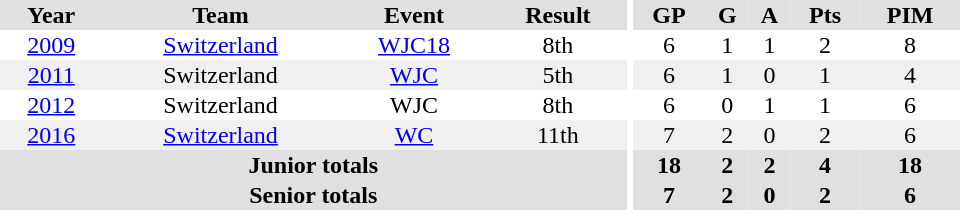<table border="0" cellpadding="1" cellspacing="0" ID="Table3" style="text-align:center; width:40em">
<tr ALIGN="center" bgcolor="#e0e0e0">
<th>Year</th>
<th>Team</th>
<th>Event</th>
<th>Result</th>
<th rowspan="99" bgcolor="#ffffff"></th>
<th>GP</th>
<th>G</th>
<th>A</th>
<th>Pts</th>
<th>PIM</th>
</tr>
<tr>
<td><a href='#'>2009</a></td>
<td><a href='#'>Switzerland</a></td>
<td><a href='#'>WJC18</a></td>
<td>8th</td>
<td>6</td>
<td>1</td>
<td>1</td>
<td>2</td>
<td>8</td>
</tr>
<tr bgcolor="#f0f0f0">
<td><a href='#'>2011</a></td>
<td>Switzerland</td>
<td><a href='#'>WJC</a></td>
<td>5th</td>
<td>6</td>
<td>1</td>
<td>0</td>
<td>1</td>
<td>4</td>
</tr>
<tr>
<td><a href='#'>2012</a></td>
<td>Switzerland</td>
<td>WJC</td>
<td>8th</td>
<td>6</td>
<td>0</td>
<td>1</td>
<td>1</td>
<td>6</td>
</tr>
<tr bgcolor="#f0f0f0">
<td><a href='#'>2016</a></td>
<td><a href='#'>Switzerland</a></td>
<td><a href='#'>WC</a></td>
<td>11th</td>
<td>7</td>
<td>2</td>
<td>0</td>
<td>2</td>
<td>6</td>
</tr>
<tr bgcolor="#e0e0e0">
<th colspan="4">Junior totals</th>
<th>18</th>
<th>2</th>
<th>2</th>
<th>4</th>
<th>18</th>
</tr>
<tr bgcolor="#e0e0e0">
<th colspan="4">Senior totals</th>
<th>7</th>
<th>2</th>
<th>0</th>
<th>2</th>
<th>6</th>
</tr>
</table>
